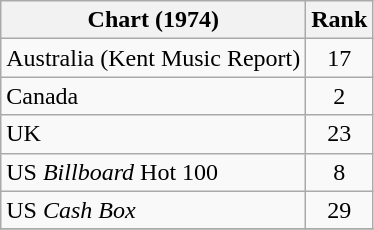<table class="wikitable sortable">
<tr>
<th align="left">Chart (1974)</th>
<th style="text-align:center;">Rank</th>
</tr>
<tr>
<td>Australia (Kent Music Report)</td>
<td style="text-align:center;">17</td>
</tr>
<tr>
<td>Canada</td>
<td style="text-align:center;">2</td>
</tr>
<tr>
<td>UK</td>
<td style="text-align:center;">23</td>
</tr>
<tr>
<td>US <em>Billboard</em> Hot 100</td>
<td style="text-align:center;">8</td>
</tr>
<tr>
<td>US <em>Cash Box</em> </td>
<td style="text-align:center;">29</td>
</tr>
<tr>
</tr>
</table>
